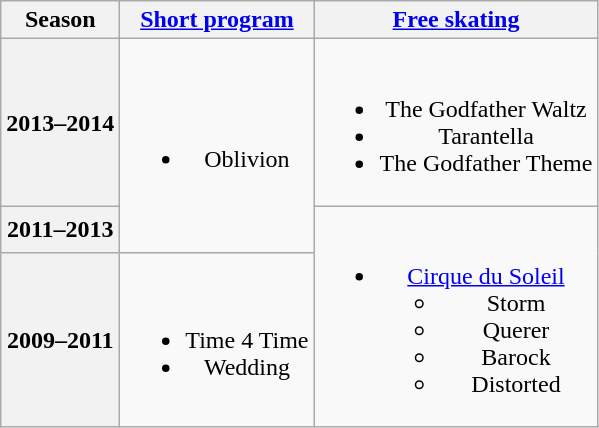<table class=wikitable style=text-align:center>
<tr>
<th>Season</th>
<th><a href='#'>Short program</a></th>
<th><a href='#'>Free skating</a></th>
</tr>
<tr>
<th>2013–2014 <br> </th>
<td rowspan=2><br><ul><li>Oblivion <br></li></ul></td>
<td><br><ul><li>The Godfather Waltz <br></li><li>Tarantella <br></li><li>The Godfather Theme <br></li></ul></td>
</tr>
<tr>
<th>2011–2013 <br> </th>
<td rowspan=2><br><ul><li><a href='#'>Cirque du Soleil</a><ul><li>Storm</li><li>Querer</li><li>Barock</li><li>Distorted</li></ul></li></ul></td>
</tr>
<tr>
<th>2009–2011 <br> </th>
<td><br><ul><li>Time 4 Time <br></li><li>Wedding <br></li></ul></td>
</tr>
</table>
